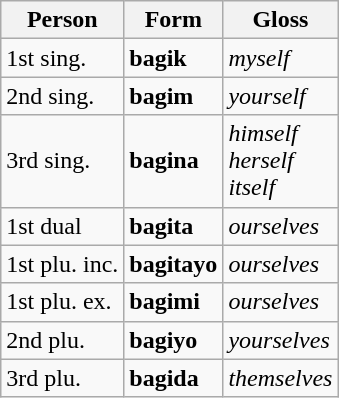<table class="wikitable">
<tr>
<th>Person</th>
<th>Form</th>
<th>Gloss</th>
</tr>
<tr>
<td>1st sing.</td>
<td><strong>bagik</strong></td>
<td><em>myself</em></td>
</tr>
<tr>
<td>2nd sing.</td>
<td><strong>bagim</strong></td>
<td><em>yourself</em></td>
</tr>
<tr>
<td>3rd sing.</td>
<td><strong>bagina</strong></td>
<td><em>himself<br>herself<br>itself</em></td>
</tr>
<tr>
<td>1st dual</td>
<td><strong>bagita</strong></td>
<td><em>ourselves</em></td>
</tr>
<tr>
<td>1st plu. inc.</td>
<td><strong>bagitayo</strong></td>
<td><em>ourselves</em></td>
</tr>
<tr>
<td>1st plu. ex.</td>
<td><strong>bagimi</strong></td>
<td><em>ourselves</em></td>
</tr>
<tr>
<td>2nd plu.</td>
<td><strong>bagiyo</strong></td>
<td><em>yourselves</em></td>
</tr>
<tr>
<td>3rd plu.</td>
<td><strong>bagida</strong></td>
<td><em>themselves</em></td>
</tr>
</table>
